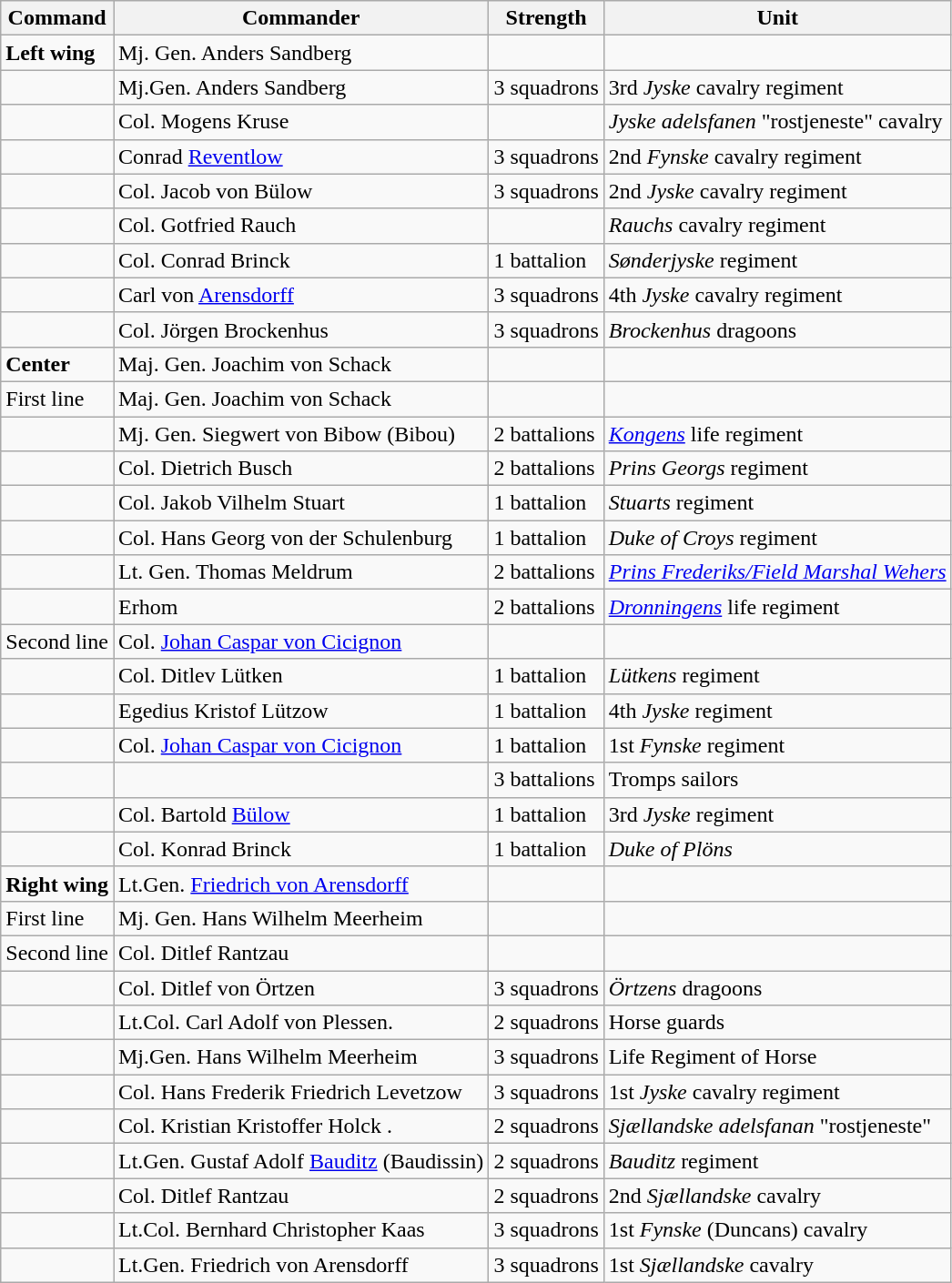<table class="wikitable">
<tr>
<th>Command</th>
<th>Commander</th>
<th>Strength</th>
<th>Unit</th>
</tr>
<tr>
<td><strong>Left wing</strong></td>
<td>Mj. Gen. Anders Sandberg</td>
<td></td>
<td></td>
</tr>
<tr>
<td></td>
<td>Mj.Gen. Anders Sandberg</td>
<td>3 squadrons</td>
<td>3rd <em>Jyske</em> cavalry regiment</td>
</tr>
<tr>
<td></td>
<td>Col. Mogens Kruse</td>
<td></td>
<td><em>Jyske adelsfanen</em> "rostjeneste" cavalry</td>
</tr>
<tr>
<td></td>
<td>Conrad <a href='#'>Reventlow</a></td>
<td>3 squadrons</td>
<td>2nd <em>Fynske</em> cavalry regiment</td>
</tr>
<tr>
<td></td>
<td>Col. Jacob von Bülow</td>
<td>3 squadrons</td>
<td>2nd <em>Jyske</em> cavalry regiment</td>
</tr>
<tr>
<td></td>
<td>Col. Gotfried Rauch</td>
<td></td>
<td><em>Rauchs</em> cavalry regiment</td>
</tr>
<tr>
<td></td>
<td>Col. Conrad Brinck</td>
<td>1 battalion</td>
<td><em>Sønderjyske</em> regiment</td>
</tr>
<tr>
<td></td>
<td>Carl von <a href='#'>Arensdorff</a></td>
<td>3 squadrons</td>
<td>4th <em>Jyske</em> cavalry regiment</td>
</tr>
<tr>
<td></td>
<td>Col. Jörgen Brockenhus</td>
<td>3 squadrons</td>
<td><em>Brockenhus</em> dragoons</td>
</tr>
<tr>
<td><strong>Center</strong></td>
<td>Maj. Gen. Joachim von Schack</td>
<td></td>
<td></td>
</tr>
<tr>
<td>First line</td>
<td>Maj. Gen. Joachim von Schack</td>
<td></td>
<td></td>
</tr>
<tr>
<td></td>
<td>Mj. Gen. Siegwert von Bibow (Bibou)</td>
<td>2 battalions</td>
<td><em><a href='#'>Kongens</a></em> life regiment</td>
</tr>
<tr>
<td></td>
<td>Col. Dietrich Busch</td>
<td>2 battalions</td>
<td><em>Prins Georgs</em> regiment</td>
</tr>
<tr>
<td></td>
<td>Col. Jakob Vilhelm Stuart</td>
<td>1 battalion</td>
<td><em>Stuarts</em> regiment</td>
</tr>
<tr>
<td></td>
<td>Col. Hans Georg von der Schulenburg</td>
<td>1 battalion</td>
<td><em>Duke of Croys</em> regiment</td>
</tr>
<tr>
<td></td>
<td>Lt. Gen. Thomas Meldrum</td>
<td>2 battalions</td>
<td><em><a href='#'>Prins Frederiks/Field Marshal Wehers</a></em></td>
</tr>
<tr>
<td></td>
<td>Erhom</td>
<td>2 battalions</td>
<td><em><a href='#'>Dronningens</a></em> life regiment</td>
</tr>
<tr>
<td>Second line</td>
<td>Col. <a href='#'>Johan Caspar von Cicignon</a></td>
<td></td>
<td></td>
</tr>
<tr>
<td></td>
<td>Col. Ditlev Lütken</td>
<td>1 battalion</td>
<td><em>Lütkens</em> regiment</td>
</tr>
<tr>
<td></td>
<td>Egedius Kristof Lützow</td>
<td>1 battalion</td>
<td>4th <em>Jyske</em> regiment</td>
</tr>
<tr>
<td></td>
<td>Col. <a href='#'>Johan Caspar von Cicignon</a></td>
<td>1 battalion</td>
<td>1st <em>Fynske</em> regiment</td>
</tr>
<tr>
<td></td>
<td></td>
<td>3 battalions</td>
<td>Tromps sailors</td>
</tr>
<tr>
<td></td>
<td>Col. Bartold <a href='#'>Bülow</a></td>
<td>1 battalion</td>
<td>3rd <em>Jyske</em> regiment</td>
</tr>
<tr>
<td></td>
<td>Col. Konrad Brinck</td>
<td>1 battalion</td>
<td><em>Duke of Plöns</em></td>
</tr>
<tr>
<td><strong>Right wing</strong></td>
<td>Lt.Gen. <a href='#'>Friedrich von Arensdorff</a></td>
<td></td>
<td></td>
</tr>
<tr>
<td>First line</td>
<td>Mj. Gen. Hans Wilhelm Meerheim</td>
<td></td>
<td></td>
</tr>
<tr>
<td>Second line</td>
<td>Col. Ditlef Rantzau </td>
<td></td>
<td></td>
</tr>
<tr>
<td></td>
<td>Col. Ditlef von Örtzen</td>
<td>3 squadrons</td>
<td><em>Örtzens</em> dragoons</td>
</tr>
<tr>
<td></td>
<td>Lt.Col. Carl Adolf von Plessen.</td>
<td>2 squadrons</td>
<td>Horse guards</td>
</tr>
<tr>
<td></td>
<td>Mj.Gen. Hans Wilhelm Meerheim</td>
<td>3 squadrons</td>
<td>Life Regiment of Horse</td>
</tr>
<tr>
<td></td>
<td>Col. Hans Frederik Friedrich Levetzow</td>
<td>3 squadrons</td>
<td>1st <em>Jyske</em> cavalry regiment</td>
</tr>
<tr>
<td></td>
<td>Col. Kristian Kristoffer Holck .</td>
<td>2 squadrons</td>
<td><em>Sjællandske adelsfanan</em> "rostjeneste"</td>
</tr>
<tr>
<td></td>
<td>Lt.Gen. Gustaf Adolf <a href='#'>Bauditz</a> (Baudissin)</td>
<td>2 squadrons</td>
<td><em>Bauditz</em> regiment</td>
</tr>
<tr>
<td></td>
<td>Col. Ditlef Rantzau</td>
<td>2 squadrons</td>
<td>2nd <em>Sjællandske</em> cavalry</td>
</tr>
<tr>
<td></td>
<td>Lt.Col. Bernhard Christopher Kaas</td>
<td>3 squadrons</td>
<td>1st <em>Fynske</em> (Duncans) cavalry</td>
</tr>
<tr>
<td></td>
<td>Lt.Gen. Friedrich von Arensdorff</td>
<td>3 squadrons</td>
<td>1st <em>Sjællandske</em> cavalry</td>
</tr>
</table>
